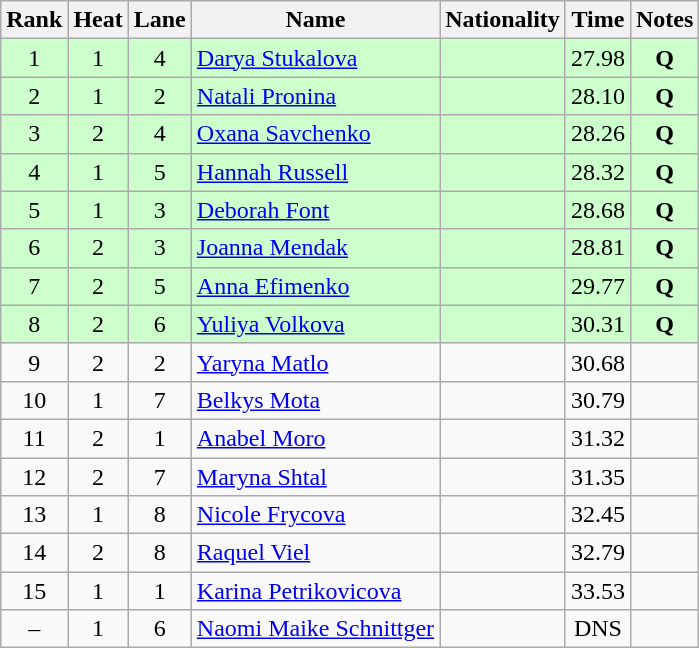<table class="wikitable sortable" style="text-align:center">
<tr>
<th>Rank</th>
<th>Heat</th>
<th>Lane</th>
<th>Name</th>
<th>Nationality</th>
<th>Time</th>
<th>Notes</th>
</tr>
<tr bgcolor=ccffcc>
<td>1</td>
<td>1</td>
<td>4</td>
<td align=left><a href='#'>Darya Stukalova</a></td>
<td align=left></td>
<td>27.98</td>
<td><strong>Q</strong></td>
</tr>
<tr bgcolor=ccffcc>
<td>2</td>
<td>1</td>
<td>2</td>
<td align=left><a href='#'>Natali Pronina</a></td>
<td align=left></td>
<td>28.10</td>
<td><strong>Q</strong></td>
</tr>
<tr bgcolor=ccffcc>
<td>3</td>
<td>2</td>
<td>4</td>
<td align=left><a href='#'>Oxana Savchenko</a></td>
<td align=left></td>
<td>28.26</td>
<td><strong>Q</strong></td>
</tr>
<tr bgcolor=ccffcc>
<td>4</td>
<td>1</td>
<td>5</td>
<td align=left><a href='#'>Hannah Russell</a></td>
<td align=left></td>
<td>28.32</td>
<td><strong>Q</strong></td>
</tr>
<tr bgcolor=ccffcc>
<td>5</td>
<td>1</td>
<td>3</td>
<td align=left><a href='#'>Deborah Font</a></td>
<td align=left></td>
<td>28.68</td>
<td><strong>Q</strong></td>
</tr>
<tr bgcolor=ccffcc>
<td>6</td>
<td>2</td>
<td>3</td>
<td align=left><a href='#'>Joanna Mendak</a></td>
<td align=left></td>
<td>28.81</td>
<td><strong>Q</strong></td>
</tr>
<tr bgcolor=ccffcc>
<td>7</td>
<td>2</td>
<td>5</td>
<td align=left><a href='#'>Anna Efimenko</a></td>
<td align=left></td>
<td>29.77</td>
<td><strong>Q</strong></td>
</tr>
<tr bgcolor=ccffcc>
<td>8</td>
<td>2</td>
<td>6</td>
<td align=left><a href='#'>Yuliya Volkova</a></td>
<td align=left></td>
<td>30.31</td>
<td><strong>Q</strong></td>
</tr>
<tr>
<td>9</td>
<td>2</td>
<td>2</td>
<td align=left><a href='#'>Yaryna Matlo</a></td>
<td align=left></td>
<td>30.68</td>
<td></td>
</tr>
<tr>
<td>10</td>
<td>1</td>
<td>7</td>
<td align=left><a href='#'>Belkys Mota</a></td>
<td align=left></td>
<td>30.79</td>
<td></td>
</tr>
<tr>
<td>11</td>
<td>2</td>
<td>1</td>
<td align=left><a href='#'>Anabel Moro</a></td>
<td align=left></td>
<td>31.32</td>
<td></td>
</tr>
<tr>
<td>12</td>
<td>2</td>
<td>7</td>
<td align=left><a href='#'>Maryna Shtal</a></td>
<td align=left></td>
<td>31.35</td>
<td></td>
</tr>
<tr>
<td>13</td>
<td>1</td>
<td>8</td>
<td align=left><a href='#'>Nicole Frycova</a></td>
<td align=left></td>
<td>32.45</td>
<td></td>
</tr>
<tr>
<td>14</td>
<td>2</td>
<td>8</td>
<td align=left><a href='#'>Raquel Viel</a></td>
<td align=left></td>
<td>32.79</td>
<td></td>
</tr>
<tr>
<td>15</td>
<td>1</td>
<td>1</td>
<td align=left><a href='#'>Karina Petrikovicova</a></td>
<td align=left></td>
<td>33.53</td>
<td></td>
</tr>
<tr>
<td>–</td>
<td>1</td>
<td>6</td>
<td align=left><a href='#'>Naomi Maike Schnittger</a></td>
<td align=left></td>
<td>DNS</td>
<td></td>
</tr>
</table>
